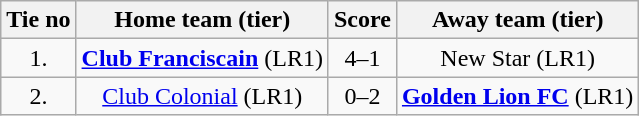<table class="wikitable" style="text-align: center">
<tr>
<th>Tie no</th>
<th>Home team (tier)</th>
<th>Score</th>
<th>Away team (tier)</th>
</tr>
<tr>
<td>1.</td>
<td> <strong><a href='#'>Club Franciscain</a></strong> (LR1)</td>
<td>4–1</td>
<td>New Star (LR1) </td>
</tr>
<tr>
<td>2.</td>
<td> <a href='#'>Club Colonial</a> (LR1)</td>
<td>0–2</td>
<td><strong><a href='#'>Golden Lion FC</a></strong> (LR1) </td>
</tr>
</table>
